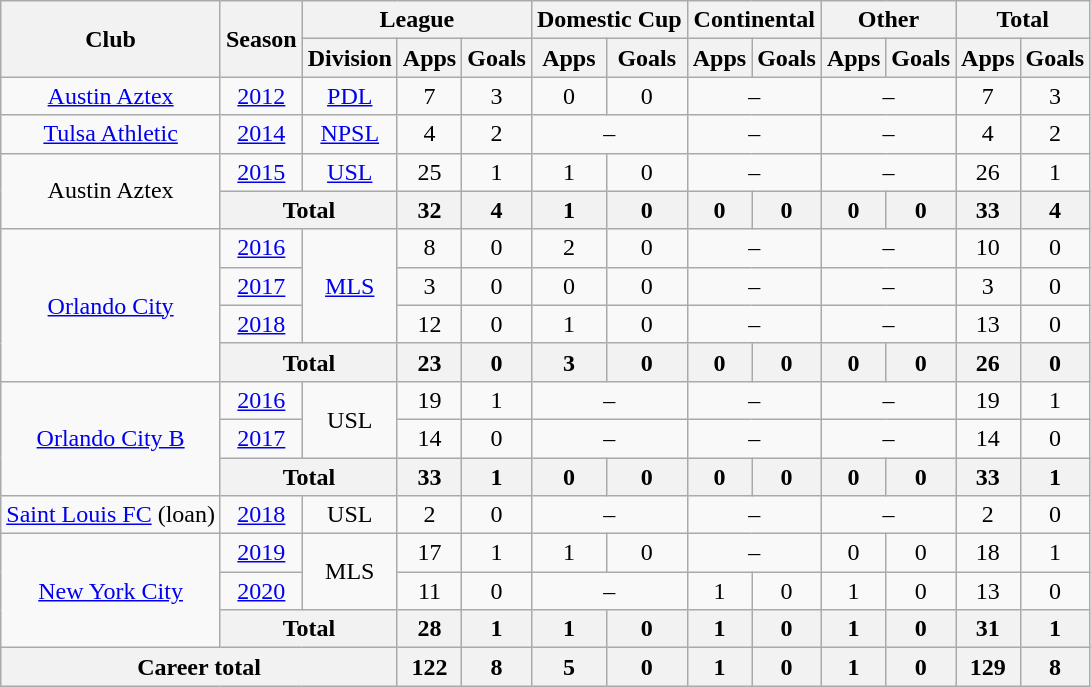<table class="wikitable" style="text-align: center;">
<tr>
<th rowspan="2">Club</th>
<th rowspan="2">Season</th>
<th colspan="3">League</th>
<th colspan="2">Domestic Cup</th>
<th colspan="2">Continental</th>
<th colspan="2">Other</th>
<th colspan="2">Total</th>
</tr>
<tr>
<th>Division</th>
<th>Apps</th>
<th>Goals</th>
<th>Apps</th>
<th>Goals</th>
<th>Apps</th>
<th>Goals</th>
<th>Apps</th>
<th>Goals</th>
<th>Apps</th>
<th>Goals</th>
</tr>
<tr>
<td><a href='#'>Austin Aztex</a></td>
<td><a href='#'>2012</a></td>
<td><a href='#'>PDL</a></td>
<td>7</td>
<td>3</td>
<td>0</td>
<td>0</td>
<td colspan="2">–</td>
<td colspan="2">–</td>
<td>7</td>
<td>3</td>
</tr>
<tr>
<td><a href='#'>Tulsa Athletic</a></td>
<td><a href='#'>2014</a></td>
<td><a href='#'>NPSL</a></td>
<td>4</td>
<td>2</td>
<td colspan="2">–</td>
<td colspan="2">–</td>
<td colspan="2">–</td>
<td>4</td>
<td>2</td>
</tr>
<tr>
<td rowspan="2">Austin Aztex</td>
<td><a href='#'>2015</a></td>
<td><a href='#'>USL</a></td>
<td>25</td>
<td>1</td>
<td>1</td>
<td>0</td>
<td colspan="2">–</td>
<td colspan="2">–</td>
<td>26</td>
<td>1</td>
</tr>
<tr>
<th colspan="2">Total</th>
<th>32</th>
<th>4</th>
<th>1</th>
<th>0</th>
<th>0</th>
<th>0</th>
<th>0</th>
<th>0</th>
<th>33</th>
<th>4</th>
</tr>
<tr>
<td rowspan="4"><a href='#'>Orlando City</a></td>
<td><a href='#'>2016</a></td>
<td rowspan="3"><a href='#'>MLS</a></td>
<td>8</td>
<td>0</td>
<td>2</td>
<td>0</td>
<td colspan="2">–</td>
<td colspan="2">–</td>
<td>10</td>
<td>0</td>
</tr>
<tr>
<td><a href='#'>2017</a></td>
<td>3</td>
<td>0</td>
<td>0</td>
<td>0</td>
<td colspan="2">–</td>
<td colspan="2">–</td>
<td>3</td>
<td>0</td>
</tr>
<tr>
<td><a href='#'>2018</a></td>
<td>12</td>
<td>0</td>
<td>1</td>
<td>0</td>
<td colspan="2">–</td>
<td colspan="2">–</td>
<td>13</td>
<td>0</td>
</tr>
<tr>
<th colspan="2">Total</th>
<th>23</th>
<th>0</th>
<th>3</th>
<th>0</th>
<th>0</th>
<th>0</th>
<th>0</th>
<th>0</th>
<th>26</th>
<th>0</th>
</tr>
<tr>
<td rowspan="3"><a href='#'>Orlando City B</a></td>
<td><a href='#'>2016</a></td>
<td rowspan="2">USL</td>
<td>19</td>
<td>1</td>
<td colspan="2">–</td>
<td colspan="2">–</td>
<td colspan="2">–</td>
<td>19</td>
<td>1</td>
</tr>
<tr>
<td><a href='#'>2017</a></td>
<td>14</td>
<td>0</td>
<td colspan="2">–</td>
<td colspan="2">–</td>
<td colspan="2">–</td>
<td>14</td>
<td>0</td>
</tr>
<tr>
<th colspan="2">Total</th>
<th>33</th>
<th>1</th>
<th>0</th>
<th>0</th>
<th>0</th>
<th>0</th>
<th>0</th>
<th>0</th>
<th>33</th>
<th>1</th>
</tr>
<tr>
<td><a href='#'>Saint Louis FC</a> (loan)</td>
<td><a href='#'>2018</a></td>
<td>USL</td>
<td>2</td>
<td>0</td>
<td colspan="2">–</td>
<td colspan="2">–</td>
<td colspan="2">–</td>
<td>2</td>
<td>0</td>
</tr>
<tr>
<td rowspan="3"><a href='#'>New York City</a></td>
<td><a href='#'>2019</a></td>
<td rowspan="2">MLS</td>
<td>17</td>
<td>1</td>
<td>1</td>
<td>0</td>
<td colspan="2">–</td>
<td>0</td>
<td>0</td>
<td>18</td>
<td>1</td>
</tr>
<tr>
<td><a href='#'>2020</a></td>
<td>11</td>
<td>0</td>
<td colspan="2">–</td>
<td>1</td>
<td>0</td>
<td>1</td>
<td>0</td>
<td>13</td>
<td>0</td>
</tr>
<tr>
<th colspan="2">Total</th>
<th>28</th>
<th>1</th>
<th>1</th>
<th>0</th>
<th>1</th>
<th>0</th>
<th>1</th>
<th>0</th>
<th>31</th>
<th>1</th>
</tr>
<tr>
<th colspan="3">Career total</th>
<th>122</th>
<th>8</th>
<th>5</th>
<th>0</th>
<th>1</th>
<th>0</th>
<th>1</th>
<th>0</th>
<th>129</th>
<th>8</th>
</tr>
</table>
